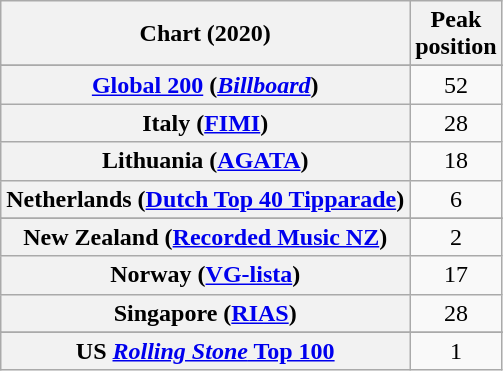<table class="wikitable sortable plainrowheaders" style="text-align:center">
<tr>
<th scope="col">Chart (2020)</th>
<th scope="col">Peak<br>position</th>
</tr>
<tr>
</tr>
<tr>
</tr>
<tr>
</tr>
<tr>
</tr>
<tr>
</tr>
<tr>
<th scope="row"><a href='#'>Global 200</a> (<em><a href='#'>Billboard</a></em>)</th>
<td>52</td>
</tr>
<tr>
<th scope="row">Italy (<a href='#'>FIMI</a>)</th>
<td>28</td>
</tr>
<tr>
<th scope="row">Lithuania (<a href='#'>AGATA</a>)</th>
<td>18</td>
</tr>
<tr>
<th scope="row">Netherlands (<a href='#'>Dutch Top 40 Tipparade</a>)</th>
<td>6</td>
</tr>
<tr>
</tr>
<tr>
<th scope="row">New Zealand (<a href='#'>Recorded Music NZ</a>)</th>
<td>2</td>
</tr>
<tr>
<th scope="row">Norway (<a href='#'>VG-lista</a>)</th>
<td>17</td>
</tr>
<tr>
<th scope="row">Singapore (<a href='#'>RIAS</a>)</th>
<td>28</td>
</tr>
<tr>
</tr>
<tr>
</tr>
<tr>
</tr>
<tr>
</tr>
<tr>
</tr>
<tr>
</tr>
<tr>
<th scope="row">US <a href='#'><em>Rolling Stone</em> Top 100</a></th>
<td>1</td>
</tr>
</table>
